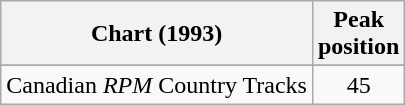<table class="wikitable sortable">
<tr>
<th align="left">Chart (1993)</th>
<th align="center">Peak<br>position</th>
</tr>
<tr>
</tr>
<tr>
<td align="left">Canadian <em>RPM</em> Country Tracks</td>
<td align="center">45</td>
</tr>
</table>
